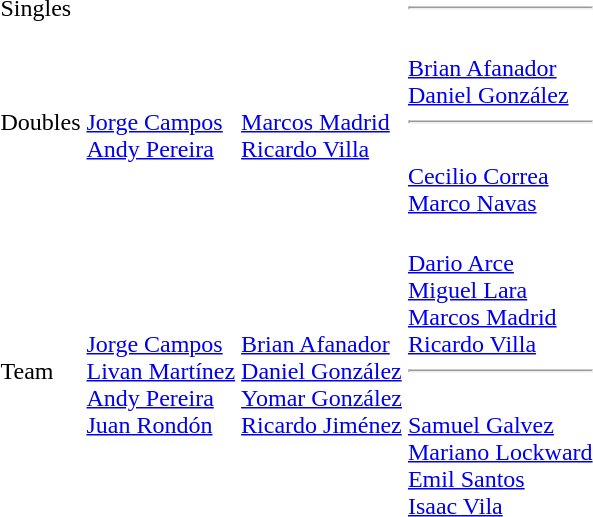<table>
<tr>
<td>Singles</td>
<td></td>
<td></td>
<td><hr></td>
</tr>
<tr>
<td>Doubles</td>
<td><br><a href='#'>Jorge Campos</a><br><a href='#'>Andy Pereira</a></td>
<td><br><a href='#'>Marcos Madrid</a><br><a href='#'>Ricardo Villa</a></td>
<td><br><a href='#'>Brian Afanador</a><br><a href='#'>Daniel González</a><hr><br><a href='#'>Cecilio Correa</a><br><a href='#'>Marco Navas</a></td>
</tr>
<tr>
<td>Team</td>
<td><br><a href='#'>Jorge Campos</a><br><a href='#'>Livan Martínez</a><br><a href='#'>Andy Pereira</a><br><a href='#'>Juan Rondón</a></td>
<td><br><a href='#'>Brian Afanador</a><br><a href='#'>Daniel González</a><br><a href='#'>Yomar González</a><br><a href='#'>Ricardo Jiménez</a></td>
<td><br><a href='#'>Dario Arce</a><br><a href='#'>Miguel Lara</a><br><a href='#'>Marcos Madrid</a><br><a href='#'>Ricardo Villa</a><hr><br><a href='#'>Samuel Galvez</a><br><a href='#'>Mariano Lockward</a><br><a href='#'>Emil Santos</a><br><a href='#'>Isaac Vila</a></td>
</tr>
</table>
